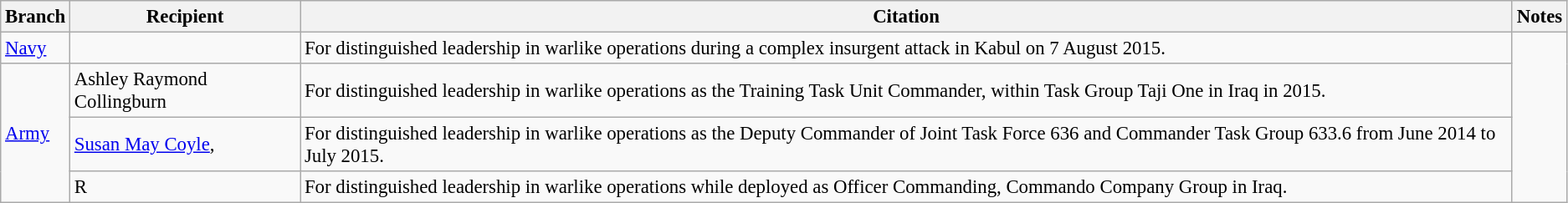<table class="wikitable" style="font-size:95%;">
<tr>
<th>Branch</th>
<th>Recipient</th>
<th>Citation</th>
<th>Notes</th>
</tr>
<tr>
<td><a href='#'>Navy</a></td>
<td></td>
<td>For distinguished leadership in warlike operations during a complex insurgent attack in Kabul on 7 August 2015.</td>
<td rowspan=4></td>
</tr>
<tr>
<td rowspan=3><a href='#'>Army</a></td>
<td> Ashley Raymond Collingburn</td>
<td>For distinguished leadership in warlike operations as the Training Task Unit Commander, within Task Group Taji One in Iraq in 2015.</td>
</tr>
<tr>
<td> <a href='#'>Susan May Coyle</a>, </td>
<td>For distinguished leadership in warlike operations as the Deputy Commander of Joint Task Force 636 and Commander Task Group 633.6 from June 2014 to July 2015.</td>
</tr>
<tr>
<td> R</td>
<td>For distinguished leadership in warlike operations while deployed as Officer Commanding, Commando Company Group in Iraq.</td>
</tr>
</table>
